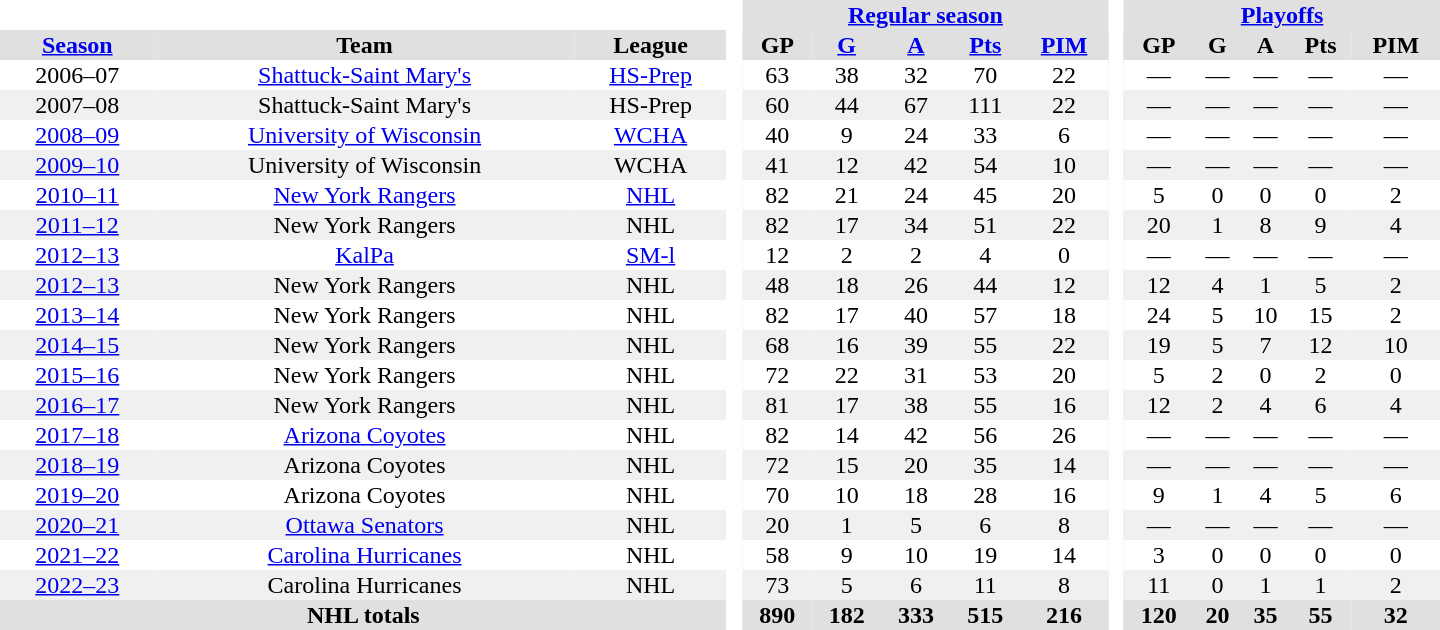<table border="0" cellpadding="1" cellspacing="0" style="text-align:center; width:60em;">
<tr style="background:#e0e0e0;">
<th colspan="3"  bgcolor="#ffffff"> </th>
<th rowspan="99" bgcolor="#ffffff"> </th>
<th colspan="5"><a href='#'>Regular season</a></th>
<th rowspan="99" bgcolor="#ffffff"> </th>
<th colspan="5"><a href='#'>Playoffs</a></th>
</tr>
<tr style="background:#e0e0e0;">
<th><a href='#'>Season</a></th>
<th>Team</th>
<th>League</th>
<th>GP</th>
<th><a href='#'>G</a></th>
<th><a href='#'>A</a></th>
<th><a href='#'>Pts</a></th>
<th><a href='#'>PIM</a></th>
<th>GP</th>
<th>G</th>
<th>A</th>
<th>Pts</th>
<th>PIM</th>
</tr>
<tr>
<td>2006–07</td>
<td><a href='#'>Shattuck-Saint Mary's</a></td>
<td><a href='#'>HS-Prep</a></td>
<td>63</td>
<td>38</td>
<td>32</td>
<td>70</td>
<td>22</td>
<td>—</td>
<td>—</td>
<td>—</td>
<td>—</td>
<td>—</td>
</tr>
<tr bgcolor="#f0f0f0">
<td>2007–08</td>
<td>Shattuck-Saint Mary's</td>
<td>HS-Prep</td>
<td>60</td>
<td>44</td>
<td>67</td>
<td>111</td>
<td>22</td>
<td>—</td>
<td>—</td>
<td>—</td>
<td>—</td>
<td>—</td>
</tr>
<tr>
<td><a href='#'>2008–09</a></td>
<td><a href='#'>University of Wisconsin</a></td>
<td><a href='#'>WCHA</a></td>
<td>40</td>
<td>9</td>
<td>24</td>
<td>33</td>
<td>6</td>
<td>—</td>
<td>—</td>
<td>—</td>
<td>—</td>
<td>—</td>
</tr>
<tr bgcolor="#f0f0f0">
<td><a href='#'>2009–10</a></td>
<td>University of Wisconsin</td>
<td>WCHA</td>
<td>41</td>
<td>12</td>
<td>42</td>
<td>54</td>
<td>10</td>
<td>—</td>
<td>—</td>
<td>—</td>
<td>—</td>
<td>—</td>
</tr>
<tr>
<td><a href='#'>2010–11</a></td>
<td><a href='#'>New York Rangers</a></td>
<td><a href='#'>NHL</a></td>
<td>82</td>
<td>21</td>
<td>24</td>
<td>45</td>
<td>20</td>
<td>5</td>
<td>0</td>
<td>0</td>
<td>0</td>
<td>2</td>
</tr>
<tr bgcolor="#f0f0f0">
<td><a href='#'>2011–12</a></td>
<td>New York Rangers</td>
<td>NHL</td>
<td>82</td>
<td>17</td>
<td>34</td>
<td>51</td>
<td>22</td>
<td>20</td>
<td>1</td>
<td>8</td>
<td>9</td>
<td>4</td>
</tr>
<tr>
<td><a href='#'>2012–13</a></td>
<td><a href='#'>KalPa</a></td>
<td><a href='#'>SM-l</a></td>
<td>12</td>
<td>2</td>
<td>2</td>
<td>4</td>
<td>0</td>
<td>—</td>
<td>—</td>
<td>—</td>
<td>—</td>
<td>—</td>
</tr>
<tr bgcolor="#f0f0f0">
<td><a href='#'>2012–13</a></td>
<td>New York Rangers</td>
<td>NHL</td>
<td>48</td>
<td>18</td>
<td>26</td>
<td>44</td>
<td>12</td>
<td>12</td>
<td>4</td>
<td>1</td>
<td>5</td>
<td>2</td>
</tr>
<tr>
<td><a href='#'>2013–14</a></td>
<td>New York Rangers</td>
<td>NHL</td>
<td>82</td>
<td>17</td>
<td>40</td>
<td>57</td>
<td>18</td>
<td>24</td>
<td>5</td>
<td>10</td>
<td>15</td>
<td>2</td>
</tr>
<tr bgcolor="#f0f0f0">
<td><a href='#'>2014–15</a></td>
<td>New York Rangers</td>
<td>NHL</td>
<td>68</td>
<td>16</td>
<td>39</td>
<td>55</td>
<td>22</td>
<td>19</td>
<td>5</td>
<td>7</td>
<td>12</td>
<td>10</td>
</tr>
<tr>
<td><a href='#'>2015–16</a></td>
<td>New York Rangers</td>
<td>NHL</td>
<td>72</td>
<td>22</td>
<td>31</td>
<td>53</td>
<td>20</td>
<td>5</td>
<td>2</td>
<td>0</td>
<td>2</td>
<td>0</td>
</tr>
<tr bgcolor="#f0f0f0">
<td><a href='#'>2016–17</a></td>
<td>New York Rangers</td>
<td>NHL</td>
<td>81</td>
<td>17</td>
<td>38</td>
<td>55</td>
<td>16</td>
<td>12</td>
<td>2</td>
<td>4</td>
<td>6</td>
<td>4</td>
</tr>
<tr>
<td><a href='#'>2017–18</a></td>
<td><a href='#'>Arizona Coyotes</a></td>
<td>NHL</td>
<td>82</td>
<td>14</td>
<td>42</td>
<td>56</td>
<td>26</td>
<td>—</td>
<td>—</td>
<td>—</td>
<td>—</td>
<td>—</td>
</tr>
<tr bgcolor="#f0f0f0">
<td><a href='#'>2018–19</a></td>
<td>Arizona Coyotes</td>
<td>NHL</td>
<td>72</td>
<td>15</td>
<td>20</td>
<td>35</td>
<td>14</td>
<td>—</td>
<td>—</td>
<td>—</td>
<td>—</td>
<td>—</td>
</tr>
<tr>
<td><a href='#'>2019–20</a></td>
<td>Arizona Coyotes</td>
<td>NHL</td>
<td>70</td>
<td>10</td>
<td>18</td>
<td>28</td>
<td>16</td>
<td>9</td>
<td>1</td>
<td>4</td>
<td>5</td>
<td>6</td>
</tr>
<tr bgcolor="#f0f0f0">
<td><a href='#'>2020–21</a></td>
<td><a href='#'>Ottawa Senators</a></td>
<td>NHL</td>
<td>20</td>
<td>1</td>
<td>5</td>
<td>6</td>
<td>8</td>
<td>—</td>
<td>—</td>
<td>—</td>
<td>—</td>
<td>—</td>
</tr>
<tr>
<td><a href='#'>2021–22</a></td>
<td><a href='#'>Carolina Hurricanes</a></td>
<td>NHL</td>
<td>58</td>
<td>9</td>
<td>10</td>
<td>19</td>
<td>14</td>
<td>3</td>
<td>0</td>
<td>0</td>
<td>0</td>
<td>0</td>
</tr>
<tr bgcolor="#f0f0f0">
<td><a href='#'>2022–23</a></td>
<td>Carolina Hurricanes</td>
<td>NHL</td>
<td>73</td>
<td>5</td>
<td>6</td>
<td>11</td>
<td>8</td>
<td>11</td>
<td>0</td>
<td>1</td>
<td>1</td>
<td>2</td>
</tr>
<tr bgcolor="#e0e0e0">
<th colspan="3">NHL totals</th>
<th>890</th>
<th>182</th>
<th>333</th>
<th>515</th>
<th>216</th>
<th>120</th>
<th>20</th>
<th>35</th>
<th>55</th>
<th>32</th>
</tr>
</table>
